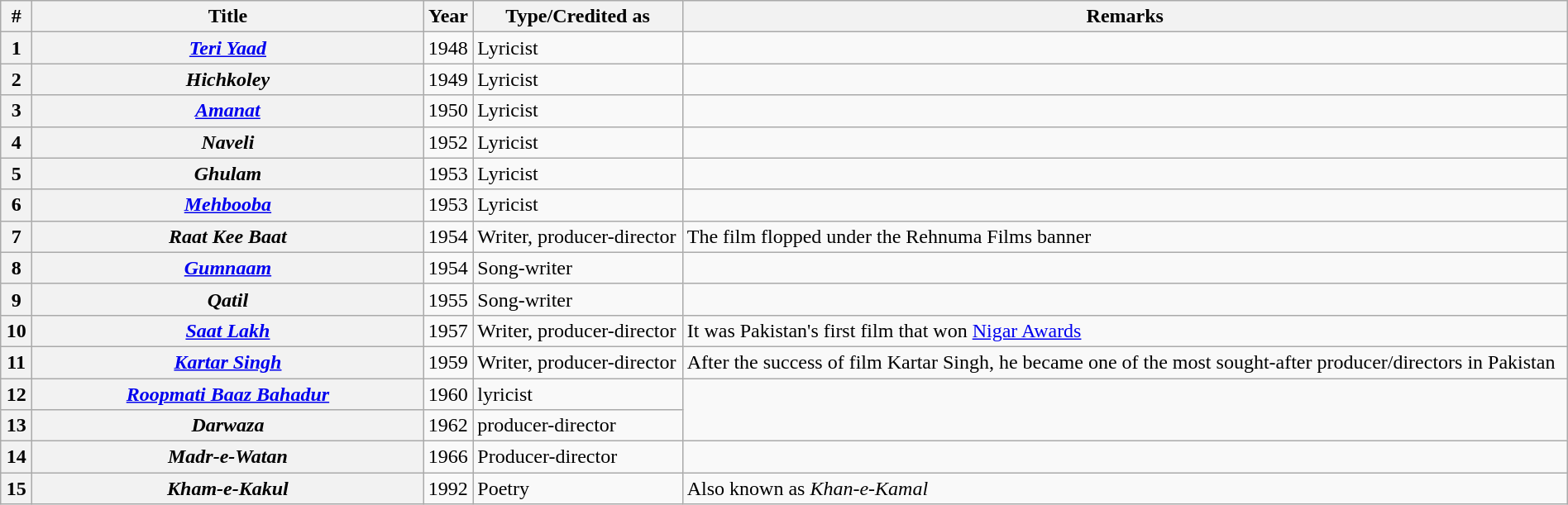<table class="wikitable sortable plainrowheaders" width=100%>
<tr>
<th scope="col" width=2%>#</th>
<th scope="col" width=25%>Title</th>
<th scope="col">Year</th>
<th scope="col">Type/Credited as</th>
<th scope="col">Remarks</th>
</tr>
<tr>
<th scope="row" align="left">1</th>
<th><em><a href='#'>Teri Yaad</a></em></th>
<td>1948</td>
<td>Lyricist</td>
<td></td>
</tr>
<tr>
<th scope="row" align="left">2</th>
<th><em>Hichkoley</em></th>
<td>1949</td>
<td>Lyricist</td>
<td></td>
</tr>
<tr>
<th scope="row" align="left">3</th>
<th><em><a href='#'>Amanat</a></em></th>
<td>1950</td>
<td>Lyricist</td>
<td></td>
</tr>
<tr>
<th scope="row" align="left">4</th>
<th><em>Naveli</em></th>
<td>1952</td>
<td>Lyricist</td>
<td></td>
</tr>
<tr>
<th scope="row" align="left">5</th>
<th><em>Ghulam</em></th>
<td>1953</td>
<td>Lyricist</td>
<td></td>
</tr>
<tr>
<th scope="row" align="left">6</th>
<th><em><a href='#'>Mehbooba</a></em></th>
<td>1953</td>
<td>Lyricist</td>
<td></td>
</tr>
<tr>
<th scope="row" align="left">7</th>
<th><em>Raat Kee Baat</em></th>
<td>1954</td>
<td>Writer, producer-director</td>
<td>The film flopped under the Rehnuma Films banner</td>
</tr>
<tr>
<th scope="row" align="left">8</th>
<th><em><a href='#'>Gumnaam</a></em></th>
<td>1954</td>
<td>Song-writer</td>
<td></td>
</tr>
<tr>
<th scope="row" align="left">9</th>
<th><em>Qatil</em></th>
<td>1955</td>
<td>Song-writer</td>
<td></td>
</tr>
<tr>
<th scope="row" align="left">10</th>
<th><em><a href='#'>Saat Lakh</a></em></th>
<td>1957</td>
<td>Writer, producer-director</td>
<td>It was Pakistan's first film that won <a href='#'>Nigar Awards</a></td>
</tr>
<tr>
<th scope="row" align="left">11</th>
<th><em><a href='#'>Kartar Singh</a></em></th>
<td>1959</td>
<td>Writer, producer-director</td>
<td>After the success of film Kartar Singh, he became one of the most sought-after producer/directors in Pakistan</td>
</tr>
<tr>
<th scope="row" align="left">12</th>
<th><em><a href='#'>Roopmati Baaz Bahadur</a></em></th>
<td>1960</td>
<td>lyricist</td>
</tr>
<tr>
<th scope="row" align="left">13</th>
<th><em>Darwaza</em></th>
<td>1962</td>
<td>producer-director</td>
</tr>
<tr>
<th scope="row" align="left">14</th>
<th><em>Madr-e-Watan</em></th>
<td>1966</td>
<td>Producer-director</td>
<td></td>
</tr>
<tr>
<th scope="row" align="left">15</th>
<th><em>Kham-e-Kakul</em></th>
<td>1992</td>
<td>Poetry</td>
<td>Also known as <em>Khan-e-Kamal</em></td>
</tr>
</table>
